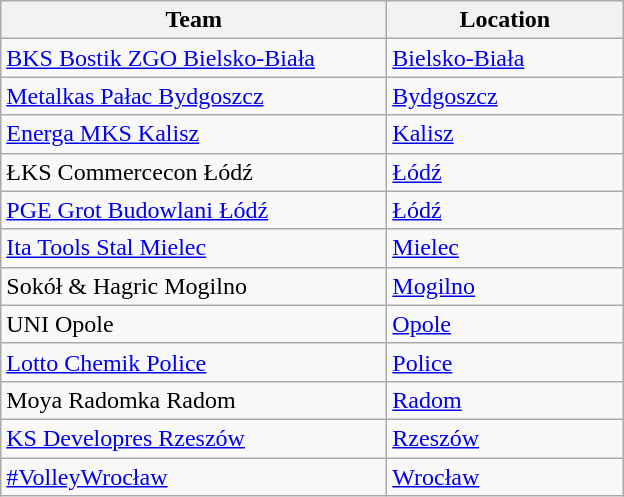<table class="wikitable sortable">
<tr>
<th width=250px>Team</th>
<th width=150px>Location</th>
</tr>
<tr>
<td><a href='#'>BKS Bostik ZGO Bielsko-Biała</a></td>
<td><a href='#'>Bielsko-Biała</a></td>
</tr>
<tr>
<td><a href='#'>Metalkas Pałac Bydgoszcz</a></td>
<td><a href='#'>Bydgoszcz</a></td>
</tr>
<tr>
<td><a href='#'>Energa MKS Kalisz</a></td>
<td><a href='#'>Kalisz</a></td>
</tr>
<tr>
<td>ŁKS Commercecon Łódź</td>
<td><a href='#'>Łódź</a></td>
</tr>
<tr>
<td><a href='#'>PGE Grot Budowlani Łódź</a></td>
<td><a href='#'>Łódź</a></td>
</tr>
<tr>
<td><a href='#'>Ita Tools Stal Mielec</a></td>
<td><a href='#'>Mielec</a></td>
</tr>
<tr>
<td>Sokół & Hagric Mogilno</td>
<td><a href='#'>Mogilno</a></td>
</tr>
<tr>
<td>UNI Opole</td>
<td><a href='#'>Opole</a></td>
</tr>
<tr>
<td><a href='#'>Lotto Chemik Police</a></td>
<td><a href='#'>Police</a></td>
</tr>
<tr>
<td>Moya Radomka Radom</td>
<td><a href='#'>Radom</a></td>
</tr>
<tr>
<td><a href='#'>KS Developres Rzeszów</a></td>
<td><a href='#'>Rzeszów</a></td>
</tr>
<tr>
<td><a href='#'>#VolleyWrocław</a></td>
<td><a href='#'>Wrocław</a></td>
</tr>
</table>
